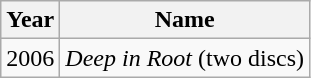<table class="wikitable">
<tr>
<th>Year</th>
<th>Name</th>
</tr>
<tr>
<td align="left" valign="top">2006</td>
<td align="left" valign="top"><em>Deep in Root</em> (two discs)</td>
</tr>
</table>
